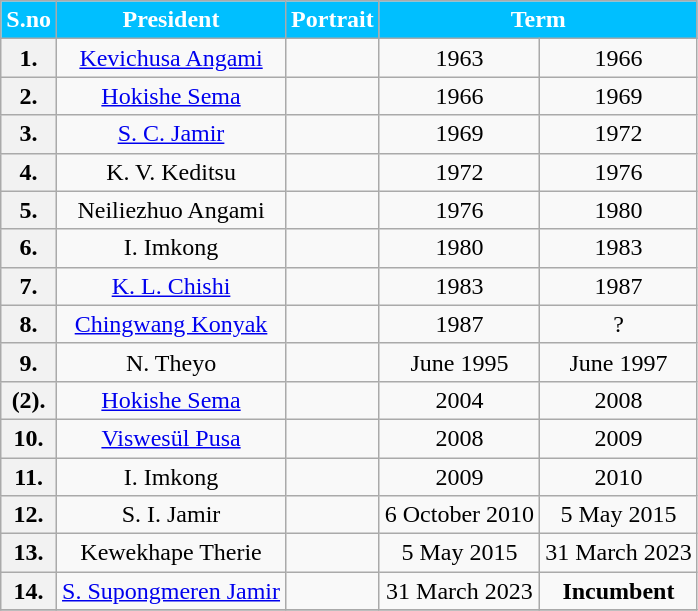<table class="wikitable sortable" style="text-align:center;">
<tr>
<th Style="background-color:#00BFFF; color:white">S.no</th>
<th Style="background-color:#00BFFF; color:white">President</th>
<th Style="background-color:#00BFFF; color:white">Portrait</th>
<th Style="background-color:#00BFFF; color:white" colspan=2>Term</th>
</tr>
<tr>
<th>1.</th>
<td><a href='#'>Kevichusa Angami</a></td>
<td></td>
<td>1963</td>
<td>1966</td>
</tr>
<tr>
<th>2.</th>
<td><a href='#'>Hokishe Sema</a></td>
<td></td>
<td>1966</td>
<td>1969</td>
</tr>
<tr>
<th>3.</th>
<td><a href='#'>S. C. Jamir</a></td>
<td></td>
<td>1969</td>
<td>1972</td>
</tr>
<tr>
<th>4.</th>
<td>K. V. Keditsu</td>
<td></td>
<td>1972</td>
<td>1976</td>
</tr>
<tr>
<th>5.</th>
<td>Neiliezhuo Angami</td>
<td></td>
<td>1976</td>
<td>1980</td>
</tr>
<tr>
<th>6.</th>
<td>I. Imkong</td>
<td></td>
<td>1980</td>
<td>1983</td>
</tr>
<tr>
<th>7.</th>
<td><a href='#'>K. L. Chishi</a></td>
<td></td>
<td>1983</td>
<td>1987</td>
</tr>
<tr>
<th>8.</th>
<td><a href='#'>Chingwang Konyak</a></td>
<td></td>
<td>1987</td>
<td>?</td>
</tr>
<tr>
<th>9.</th>
<td>N. Theyo</td>
<td></td>
<td>June 1995</td>
<td>June 1997</td>
</tr>
<tr>
<th>(2).</th>
<td><a href='#'>Hokishe Sema</a></td>
<td></td>
<td>2004</td>
<td>2008</td>
</tr>
<tr>
<th>10.</th>
<td><a href='#'>Viswesül Pusa</a></td>
<td></td>
<td>2008</td>
<td>2009</td>
</tr>
<tr>
<th>11.</th>
<td>I. Imkong</td>
<td></td>
<td>2009</td>
<td>2010</td>
</tr>
<tr>
<th>12.</th>
<td>S. I. Jamir</td>
<td></td>
<td>6 October 2010</td>
<td>5 May 2015</td>
</tr>
<tr>
<th>13.</th>
<td>Kewekhape Therie</td>
<td></td>
<td>5 May 2015</td>
<td>31 March 2023</td>
</tr>
<tr>
<th>14.</th>
<td><a href='#'>S. Supongmeren Jamir</a></td>
<td></td>
<td>31 March 2023</td>
<td><strong>Incumbent</strong></td>
</tr>
<tr>
</tr>
</table>
